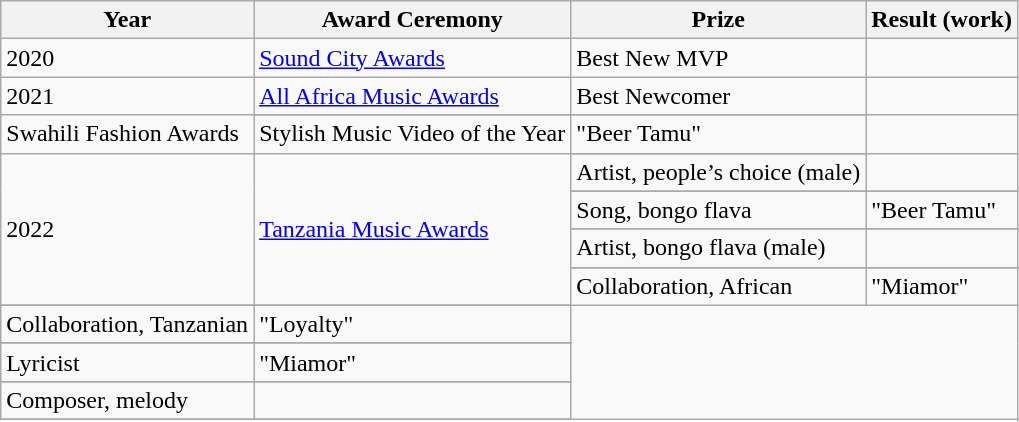<table class="wikitable">
<tr>
<th>Year</th>
<th>Award Ceremony</th>
<th>Prize</th>
<th>Result (work)</th>
</tr>
<tr>
<td>2020</td>
<td><a href='#'>Sound City Awards</a></td>
<td>Best New MVP</td>
<td></td>
</tr>
<tr>
<td rowspan="2">2021</td>
<td><a href='#'>All Africa Music Awards</a></td>
<td>Best Newcomer</td>
<td></td>
</tr>
<tr>
</tr>
<tr>
<td>Swahili Fashion Awards</td>
<td>Stylish Music Video of the Year</td>
<td> "Beer Tamu"</td>
</tr>
<tr>
<td rowspan="8">2022</td>
<td rowspan="8"><a href='#'>Tanzania Music Awards</a></td>
</tr>
<tr>
<td>Artist, people’s choice (male)</td>
<td></td>
</tr>
<tr>
</tr>
<tr>
<td>Song, bongo flava</td>
<td> "Beer Tamu"</td>
</tr>
<tr>
</tr>
<tr>
<td>Artist, bongo flava (male)</td>
<td></td>
</tr>
<tr>
</tr>
<tr>
<td>Collaboration, African</td>
<td> "Miamor"</td>
</tr>
<tr>
</tr>
<tr>
<td>Collaboration, Tanzanian</td>
<td> "Loyalty"</td>
</tr>
<tr>
</tr>
<tr>
<td>Lyricist</td>
<td> "Miamor"</td>
</tr>
<tr>
</tr>
<tr>
<td>Composer, melody</td>
<td></td>
</tr>
<tr>
</tr>
</table>
